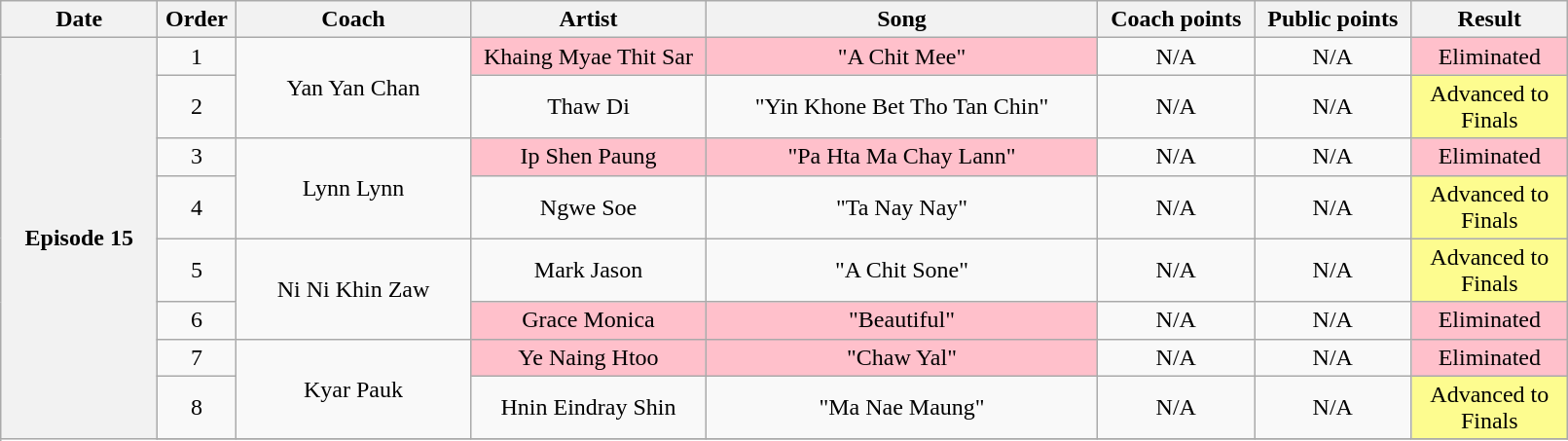<table class="wikitable" style="text-align:center; width:85%;">
<tr>
<th width="10%">Date</th>
<th width="05%">Order</th>
<th width="15%">Coach</th>
<th width="15%">Artist</th>
<th width="25%">Song</th>
<th width="10%;">Coach points</th>
<th width="10%;">Public points</th>
<th width="10%">Result</th>
</tr>
<tr>
<th rowspan="12" scope="row">Episode 15<br></th>
<td>1</td>
<td rowspan="2">Yan Yan Chan</td>
<td style="background:pink;">Khaing Myae Thit Sar</td>
<td style="background:pink;">"A Chit Mee"</td>
<td>N/A</td>
<td>N/A</td>
<td style="background:pink;">Eliminated</td>
</tr>
<tr>
<td>2</td>
<td>Thaw Di</td>
<td>"Yin Khone Bet Tho Tan Chin"</td>
<td>N/A</td>
<td>N/A</td>
<td style="background:#fdfc8f;">Advanced to Finals</td>
</tr>
<tr>
<td>3</td>
<td rowspan="2">Lynn Lynn</td>
<td style="background:pink;">Ip Shen Paung</td>
<td style="background:pink;">"Pa Hta Ma Chay Lann"</td>
<td>N/A</td>
<td>N/A</td>
<td style="background:pink;">Eliminated</td>
</tr>
<tr>
<td>4</td>
<td>Ngwe Soe</td>
<td>"Ta Nay Nay"</td>
<td>N/A</td>
<td>N/A</td>
<td style="background:#fdfc8f;">Advanced to Finals</td>
</tr>
<tr>
<td>5</td>
<td rowspan="2">Ni Ni Khin Zaw</td>
<td>Mark Jason</td>
<td>"A Chit Sone"</td>
<td>N/A</td>
<td>N/A</td>
<td style="background:#fdfc8f;">Advanced to Finals</td>
</tr>
<tr>
<td>6</td>
<td style="background:pink;">Grace Monica</td>
<td style="background:pink;">"Beautiful"</td>
<td>N/A</td>
<td>N/A</td>
<td style="background:pink;">Eliminated</td>
</tr>
<tr>
<td>7</td>
<td rowspan="2">Kyar Pauk</td>
<td style="background:pink;">Ye Naing Htoo</td>
<td style="background:pink;">"Chaw Yal"</td>
<td>N/A</td>
<td>N/A</td>
<td style="background:pink;">Eliminated</td>
</tr>
<tr>
<td>8</td>
<td>Hnin Eindray Shin</td>
<td>"Ma Nae Maung"</td>
<td>N/A</td>
<td>N/A</td>
<td style="background:#fdfc8f;">Advanced to Finals</td>
</tr>
<tr>
</tr>
</table>
